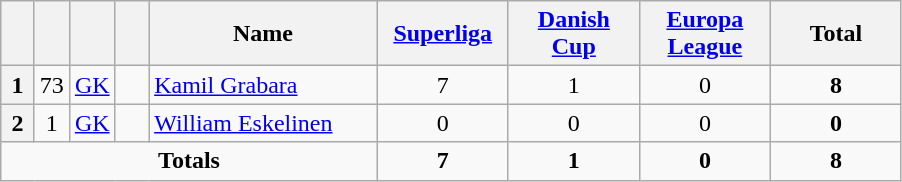<table class="wikitable" style="text-align:center">
<tr>
<th width=15></th>
<th width=15></th>
<th width=15></th>
<th width=15></th>
<th width=145>Name</th>
<th width=80><a href='#'>Superliga</a></th>
<th width=80><a href='#'>Danish Cup</a></th>
<th width=80><a href='#'>Europa League</a></th>
<th width=80>Total</th>
</tr>
<tr>
<th rowspan=1>1</th>
<td>73</td>
<td><a href='#'>GK</a></td>
<td></td>
<td align=left><a href='#'>Kamil Grabara</a></td>
<td>7</td>
<td>1</td>
<td>0</td>
<td><strong>8</strong></td>
</tr>
<tr>
<th rowspan=1>2</th>
<td>1</td>
<td><a href='#'>GK</a></td>
<td></td>
<td align=left><a href='#'>William Eskelinen</a></td>
<td>0</td>
<td>0</td>
<td>0</td>
<td><strong>0</strong></td>
</tr>
<tr>
<td colspan=5><strong>Totals</strong></td>
<td><strong>7</strong></td>
<td><strong>1</strong></td>
<td><strong>0</strong></td>
<td><strong>8</strong></td>
</tr>
</table>
